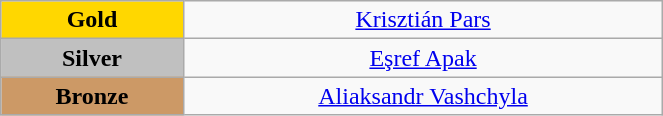<table class="wikitable" style="text-align:center; " width="35%">
<tr>
<td bgcolor="gold"><strong>Gold</strong></td>
<td><a href='#'>Krisztián Pars</a><br>  <small><em></em></small></td>
</tr>
<tr>
<td bgcolor="silver"><strong>Silver</strong></td>
<td><a href='#'>Eşref Apak</a><br>  <small><em></em></small></td>
</tr>
<tr>
<td bgcolor="CC9966"><strong>Bronze</strong></td>
<td><a href='#'>Aliaksandr Vashchyla</a><br>  <small><em></em></small></td>
</tr>
</table>
